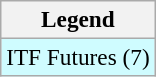<table class=wikitable style=font-size:97%>
<tr>
<th>Legend</th>
</tr>
<tr bgcolor=cffcff>
<td>ITF Futures (7)</td>
</tr>
</table>
